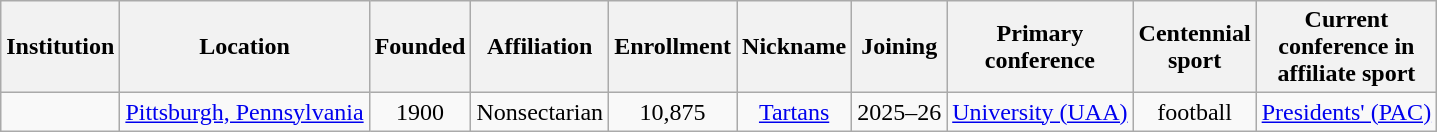<table class="sortable wikitable" style="text-align:center;">
<tr>
<th>Institution</th>
<th>Location</th>
<th>Founded</th>
<th>Affiliation</th>
<th>Enrollment</th>
<th>Nickname</th>
<th>Joining</th>
<th>Primary<br>conference</th>
<th>Centennial<br>sport</th>
<th>Current<br>conference in<br>affiliate sport</th>
</tr>
<tr>
<td><br></td>
<td><a href='#'>Pittsburgh, Pennsylvania</a></td>
<td>1900</td>
<td>Nonsectarian</td>
<td>10,875</td>
<td><a href='#'>Tartans</a></td>
<td>2025–26</td>
<td><a href='#'>University (UAA)</a></td>
<td>football</td>
<td><a href='#'>Presidents' (PAC)</a></td>
</tr>
</table>
